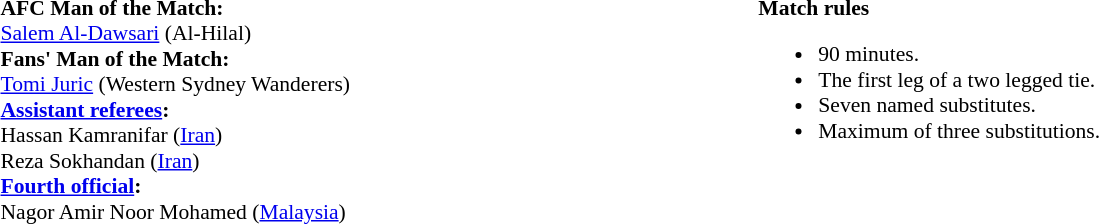<table style="width:100%;font-size:90%">
<tr>
<td><br><strong>AFC Man of the Match:</strong>
<br> <a href='#'>Salem Al-Dawsari</a> (Al-Hilal)
<br><strong>Fans' Man of the Match:</strong>
<br> <a href='#'>Tomi Juric</a> (Western Sydney Wanderers)<br><strong><a href='#'>Assistant referees</a>:</strong>
<br>Hassan Kamranifar (<a href='#'>Iran</a>)
<br>Reza Sokhandan (<a href='#'>Iran</a>)
<br><strong><a href='#'>Fourth official</a>:</strong>
<br>Nagor Amir Noor Mohamed (<a href='#'>Malaysia</a>)</td>
<td style="width:60%; vertical-align:top"><br><strong>Match rules</strong><ul><li>90 minutes.</li><li>The first leg of a two legged tie.</li><li>Seven named substitutes.</li><li>Maximum of three substitutions.</li></ul></td>
</tr>
</table>
